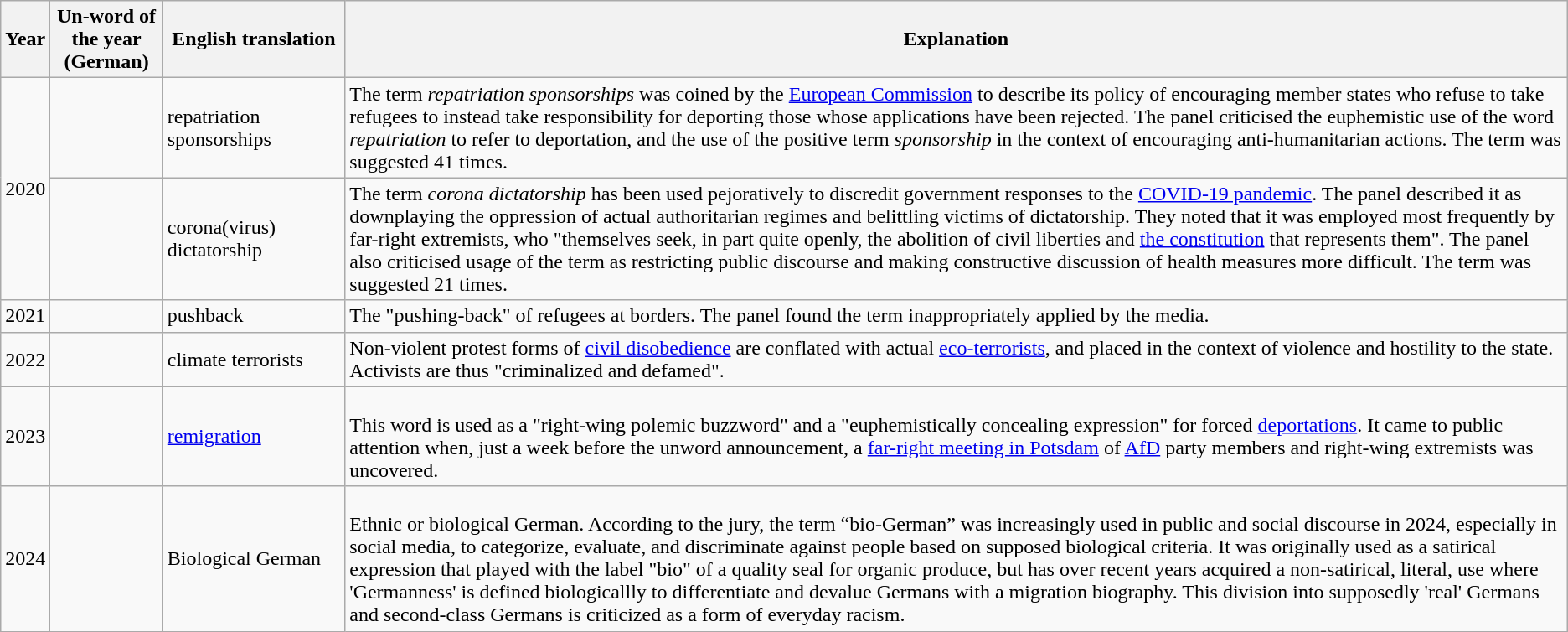<table class="wikitable">
<tr>
<th>Year</th>
<th>Un-word of the year<br>(German)</th>
<th>English translation</th>
<th>Explanation</th>
</tr>
<tr>
<td rowspan=2>2020</td>
<td></td>
<td>repatriation sponsorships</td>
<td>The term <em>repatriation sponsorships</em> was coined by the <a href='#'>European Commission</a> to describe its policy of encouraging member states who refuse to take refugees to instead take responsibility for deporting those whose applications have been rejected. The panel criticised the euphemistic use of the word <em>repatriation</em> to refer to deportation, and the use of the positive term <em>sponsorship</em> in the context of encouraging anti-humanitarian actions. The term was suggested 41 times.</td>
</tr>
<tr>
<td></td>
<td>corona(virus) dictatorship</td>
<td>The term <em>corona dictatorship</em> has been used pejoratively to discredit government responses to the <a href='#'>COVID-19 pandemic</a>. The panel described it as downplaying the oppression of actual authoritarian regimes and belittling victims of dictatorship. They noted that it was employed most frequently by far-right extremists, who "themselves seek, in part quite openly, the abolition of civil liberties and <a href='#'>the constitution</a> that represents them". The panel also criticised usage of the term as restricting public discourse and making constructive discussion of health measures more difficult. The term was suggested 21 times.</td>
</tr>
<tr>
<td>2021</td>
<td></td>
<td>pushback</td>
<td>The "pushing-back" of refugees at borders. The panel found the term inappropriately applied by the media.</td>
</tr>
<tr>
<td>2022</td>
<td></td>
<td>climate terrorists</td>
<td>Non-violent protest forms of <a href='#'>civil disobedience</a> are conflated with actual <a href='#'>eco-terrorists</a>, and placed in the context of violence and hostility to the state. Activists are thus "criminalized and defamed".</td>
</tr>
<tr>
<td>2023</td>
<td></td>
<td><a href='#'>remigration</a></td>
<td><br>This word is used as a "right-wing polemic buzzword" and a "euphemistically concealing expression" for forced <a href='#'>deportations</a>. It came to public attention when, just a week before the unword announcement, a <a href='#'>far-right meeting in Potsdam</a> of <a href='#'>AfD</a> party members and right-wing extremists was uncovered.</td>
</tr>
<tr>
<td>2024</td>
<td></td>
<td>Biological German</td>
<td><br>Ethnic or biological German. According to the jury, the term “bio-German” was increasingly used in public and social discourse in 2024, especially in social media, to categorize, evaluate, and discriminate against people based on supposed biological criteria. It was originally used as a satirical expression that played with the label "bio" of a quality seal for organic produce, but has over recent years acquired a non-satirical, literal, use where 'Germanness' is defined biologicallly to differentiate and devalue Germans with a migration biography. This division into supposedly 'real' Germans and second-class Germans is criticized as a form of everyday racism.
</td>
</tr>
</table>
